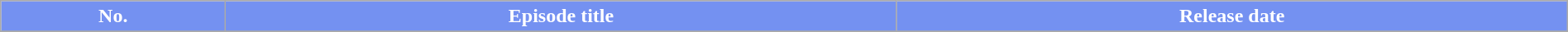<table class="wikitable plainrowheaders mw-collapsible" style="width:100%; margin:left;">
<tr>
<th style="color:white; background-color: #7491F1">No.</th>
<th style="color:white; background-color: #7491F1">Episode title</th>
<th style="color:white; background-color: #7491F1">Release date</th>
</tr>
<tr>
</tr>
</table>
